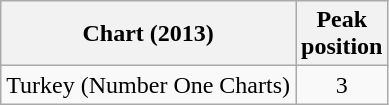<table class="wikitable">
<tr>
<th>Chart (2013)</th>
<th>Peak<br>position</th>
</tr>
<tr>
<td>Turkey (Number One Charts)</td>
<td align="center">3</td>
</tr>
</table>
